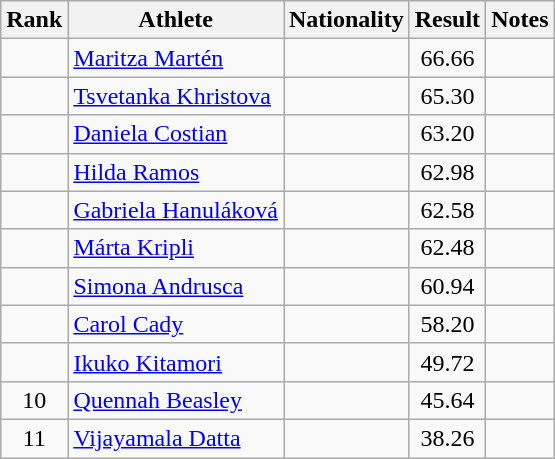<table class="wikitable sortable" style="text-align:center">
<tr>
<th>Rank</th>
<th>Athlete</th>
<th>Nationality</th>
<th>Result</th>
<th>Notes</th>
</tr>
<tr>
<td></td>
<td align=left><a href='#'>Maritza Martén</a></td>
<td align=left></td>
<td>66.66</td>
<td></td>
</tr>
<tr>
<td></td>
<td align=left><a href='#'>Tsvetanka Khristova</a></td>
<td align=left></td>
<td>65.30</td>
<td></td>
</tr>
<tr>
<td></td>
<td align=left><a href='#'>Daniela Costian</a></td>
<td align=left></td>
<td>63.20</td>
<td></td>
</tr>
<tr>
<td></td>
<td align=left><a href='#'>Hilda Ramos</a></td>
<td align=left></td>
<td>62.98</td>
<td></td>
</tr>
<tr>
<td></td>
<td align=left><a href='#'>Gabriela Hanuláková</a></td>
<td align=left></td>
<td>62.58</td>
<td></td>
</tr>
<tr>
<td></td>
<td align=left><a href='#'>Márta Kripli</a></td>
<td align=left></td>
<td>62.48</td>
<td></td>
</tr>
<tr>
<td></td>
<td align=left><a href='#'>Simona Andrusca</a></td>
<td align=left></td>
<td>60.94</td>
<td></td>
</tr>
<tr>
<td></td>
<td align=left><a href='#'>Carol Cady</a></td>
<td align=left></td>
<td>58.20</td>
<td></td>
</tr>
<tr>
<td></td>
<td align=left><a href='#'>Ikuko Kitamori</a></td>
<td align=left></td>
<td>49.72</td>
<td></td>
</tr>
<tr>
<td>10</td>
<td align=left><a href='#'>Quennah Beasley</a></td>
<td align=left></td>
<td>45.64</td>
<td></td>
</tr>
<tr>
<td>11</td>
<td align=left><a href='#'>Vijayamala Datta</a></td>
<td align=left></td>
<td>38.26</td>
<td></td>
</tr>
</table>
